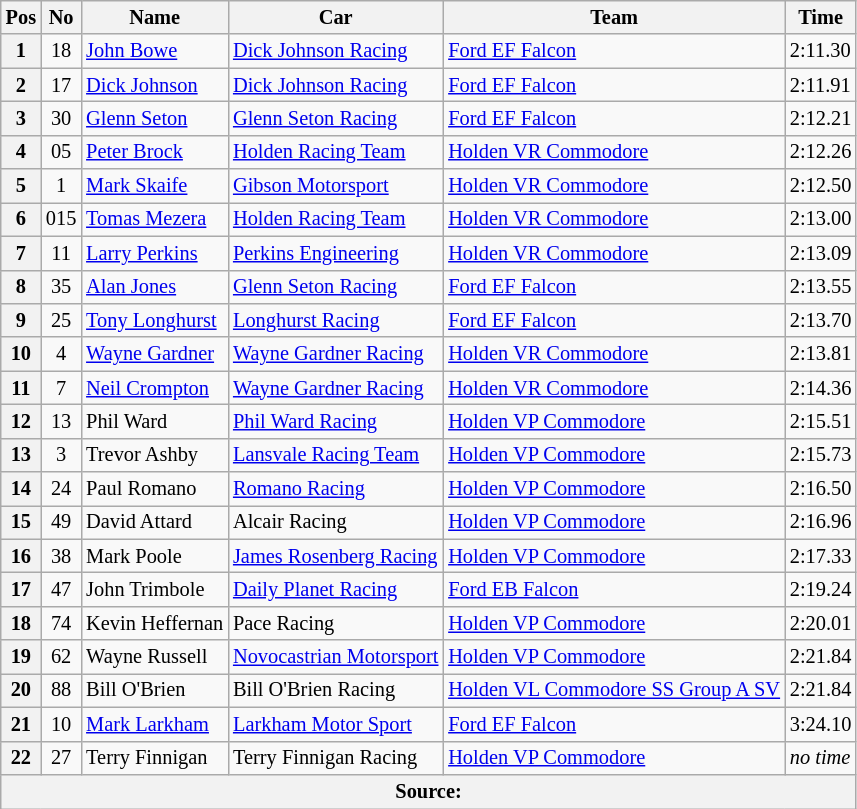<table class="wikitable" style="font-size: 85%;">
<tr>
<th>Pos</th>
<th>No</th>
<th>Name</th>
<th>Car</th>
<th>Team</th>
<th>Time</th>
</tr>
<tr>
<th>1</th>
<td align="center">18</td>
<td> <a href='#'>John Bowe</a></td>
<td><a href='#'>Dick Johnson Racing</a></td>
<td><a href='#'>Ford EF Falcon</a></td>
<td>2:11.30</td>
</tr>
<tr>
<th>2</th>
<td align="center">17</td>
<td> <a href='#'>Dick Johnson</a></td>
<td><a href='#'>Dick Johnson Racing</a></td>
<td><a href='#'>Ford EF Falcon</a></td>
<td>2:11.91</td>
</tr>
<tr>
<th>3</th>
<td align="center">30</td>
<td> <a href='#'>Glenn Seton</a></td>
<td><a href='#'>Glenn Seton Racing</a></td>
<td><a href='#'>Ford EF Falcon</a></td>
<td>2:12.21</td>
</tr>
<tr>
<th>4</th>
<td align="center">05</td>
<td> <a href='#'>Peter Brock</a></td>
<td><a href='#'>Holden Racing Team</a></td>
<td><a href='#'>Holden VR Commodore</a></td>
<td>2:12.26</td>
</tr>
<tr>
<th>5</th>
<td align="center">1</td>
<td> <a href='#'>Mark Skaife</a></td>
<td><a href='#'>Gibson Motorsport</a></td>
<td><a href='#'>Holden VR Commodore</a></td>
<td>2:12.50</td>
</tr>
<tr>
<th>6</th>
<td align="center">015</td>
<td> <a href='#'>Tomas Mezera</a></td>
<td><a href='#'>Holden Racing Team</a></td>
<td><a href='#'>Holden VR Commodore</a></td>
<td>2:13.00</td>
</tr>
<tr>
<th>7</th>
<td align="center">11</td>
<td> <a href='#'>Larry Perkins</a></td>
<td><a href='#'>Perkins Engineering</a></td>
<td><a href='#'>Holden VR Commodore</a></td>
<td>2:13.09</td>
</tr>
<tr>
<th>8</th>
<td align="center">35</td>
<td> <a href='#'>Alan Jones</a></td>
<td><a href='#'>Glenn Seton Racing</a></td>
<td><a href='#'>Ford EF Falcon</a></td>
<td>2:13.55</td>
</tr>
<tr>
<th>9</th>
<td align="center">25</td>
<td> <a href='#'>Tony Longhurst</a></td>
<td><a href='#'>Longhurst Racing</a></td>
<td><a href='#'>Ford EF Falcon</a></td>
<td>2:13.70</td>
</tr>
<tr>
<th>10</th>
<td align="center">4</td>
<td> <a href='#'>Wayne Gardner</a></td>
<td><a href='#'>Wayne Gardner Racing</a></td>
<td><a href='#'>Holden VR Commodore</a></td>
<td>2:13.81</td>
</tr>
<tr>
<th>11</th>
<td align="center">7</td>
<td> <a href='#'>Neil Crompton</a></td>
<td><a href='#'>Wayne Gardner Racing</a></td>
<td><a href='#'>Holden VR Commodore</a></td>
<td>2:14.36</td>
</tr>
<tr>
<th>12</th>
<td align="center">13</td>
<td> Phil Ward</td>
<td><a href='#'>Phil Ward Racing</a></td>
<td><a href='#'>Holden VP Commodore</a></td>
<td>2:15.51</td>
</tr>
<tr>
<th>13</th>
<td align="center">3</td>
<td> Trevor Ashby</td>
<td><a href='#'>Lansvale Racing Team</a></td>
<td><a href='#'>Holden VP Commodore</a></td>
<td>2:15.73</td>
</tr>
<tr>
<th>14</th>
<td align="center">24</td>
<td> Paul Romano</td>
<td><a href='#'>Romano Racing</a></td>
<td><a href='#'>Holden VP Commodore</a></td>
<td>2:16.50</td>
</tr>
<tr>
<th>15</th>
<td align="center">49</td>
<td> David Attard</td>
<td>Alcair Racing</td>
<td><a href='#'>Holden VP Commodore</a></td>
<td>2:16.96</td>
</tr>
<tr>
<th>16</th>
<td align="center">38</td>
<td> Mark Poole</td>
<td><a href='#'>James Rosenberg Racing</a></td>
<td><a href='#'>Holden VP Commodore</a></td>
<td>2:17.33</td>
</tr>
<tr>
<th>17</th>
<td align="center">47</td>
<td> John Trimbole</td>
<td><a href='#'>Daily Planet Racing</a></td>
<td><a href='#'>Ford EB Falcon</a></td>
<td>2:19.24</td>
</tr>
<tr>
<th>18</th>
<td align="center">74</td>
<td> Kevin Heffernan</td>
<td>Pace Racing</td>
<td><a href='#'>Holden VP Commodore</a></td>
<td>2:20.01</td>
</tr>
<tr>
<th>19</th>
<td align="center">62</td>
<td> Wayne Russell</td>
<td><a href='#'>Novocastrian Motorsport</a></td>
<td><a href='#'>Holden VP Commodore</a></td>
<td>2:21.84</td>
</tr>
<tr>
<th>20</th>
<td align="center">88</td>
<td> Bill O'Brien</td>
<td>Bill O'Brien Racing</td>
<td><a href='#'>Holden VL Commodore SS Group A SV</a></td>
<td>2:21.84</td>
</tr>
<tr>
<th>21</th>
<td align="center">10</td>
<td> <a href='#'>Mark Larkham</a></td>
<td><a href='#'>Larkham Motor Sport</a></td>
<td><a href='#'>Ford EF Falcon</a></td>
<td>3:24.10</td>
</tr>
<tr>
<th>22</th>
<td align="center">27</td>
<td> Terry Finnigan</td>
<td>Terry Finnigan Racing</td>
<td><a href='#'>Holden VP Commodore</a></td>
<td><em>no time</em></td>
</tr>
<tr>
<th colspan="6" style="text-align:center;">Source:</th>
</tr>
</table>
